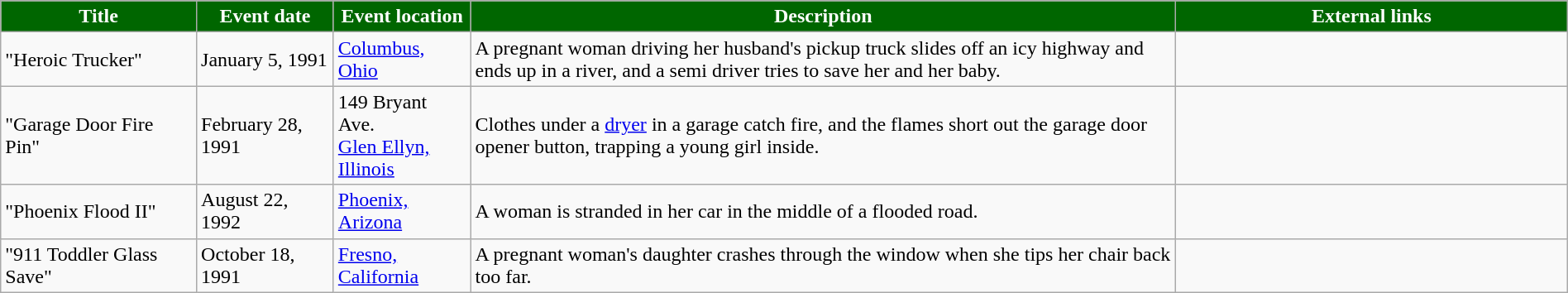<table class="wikitable" style="width: 100%;">
<tr>
<th style="background: #006600; color: #FFFFFF; width: 10%;">Title</th>
<th style="background: #006600; color: #FFFFFF; width: 7%;">Event date</th>
<th style="background: #006600; color: #FFFFFF; width: 7%;">Event location</th>
<th style="background: #006600; color: #FFFFFF; width: 36%;">Description</th>
<th style="background: #006600; color: #FFFFFF; width: 20%;">External links</th>
</tr>
<tr>
<td>"Heroic Trucker"</td>
<td>January 5, 1991</td>
<td><a href='#'>Columbus, Ohio</a></td>
<td>A pregnant woman driving her husband's pickup truck slides off an icy highway and ends up in a river, and a semi driver tries to save her and her baby.</td>
<td></td>
</tr>
<tr>
<td>"Garage Door Fire Pin"</td>
<td>February 28, 1991</td>
<td>149 Bryant Ave.<br><a href='#'>Glen Ellyn, Illinois</a></td>
<td>Clothes under a <a href='#'>dryer</a> in a garage catch fire, and the flames short out the garage door opener button, trapping a young girl inside.</td>
<td></td>
</tr>
<tr>
<td>"Phoenix Flood II"</td>
<td>August 22, 1992</td>
<td><a href='#'>Phoenix, Arizona</a></td>
<td>A woman is stranded in her car in the middle of a flooded road.</td>
<td></td>
</tr>
<tr>
<td>"911 Toddler Glass Save"</td>
<td>October 18, 1991</td>
<td><a href='#'>Fresno, California</a></td>
<td>A pregnant woman's daughter crashes through the window when she tips her chair back too far.</td>
<td></td>
</tr>
</table>
